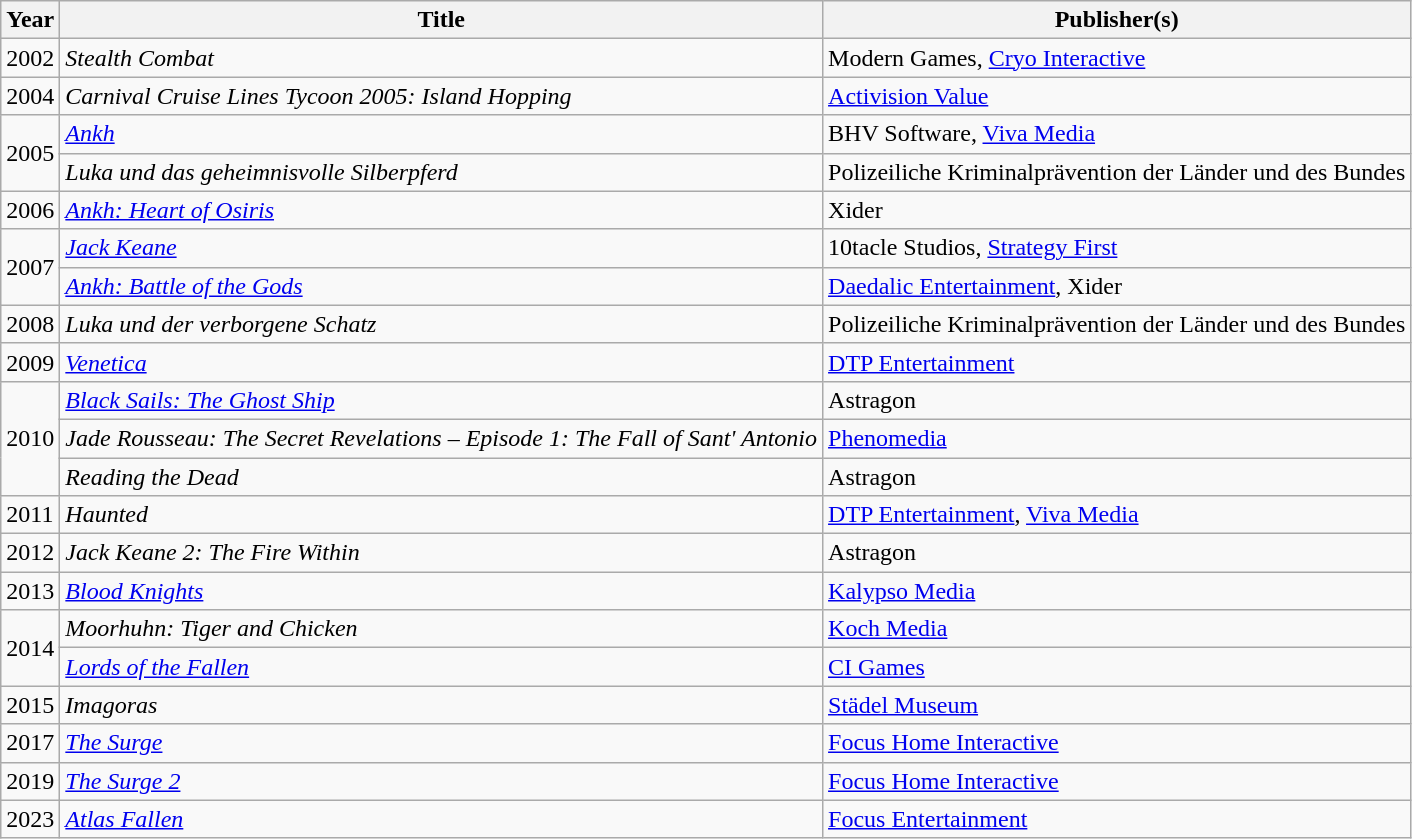<table class="wikitable sortable">
<tr>
<th>Year</th>
<th>Title</th>
<th>Publisher(s)</th>
</tr>
<tr>
<td>2002</td>
<td><em>Stealth Combat</em></td>
<td>Modern Games, <a href='#'>Cryo Interactive</a></td>
</tr>
<tr>
<td>2004</td>
<td><em>Carnival Cruise Lines Tycoon 2005: Island Hopping</em></td>
<td><a href='#'>Activision Value</a></td>
</tr>
<tr>
<td rowspan="2">2005</td>
<td><em><a href='#'>Ankh</a></em></td>
<td>BHV Software, <a href='#'>Viva Media</a></td>
</tr>
<tr>
<td><em>Luka und das geheimnisvolle Silberpferd</em></td>
<td>Polizeiliche Kriminalprävention der Länder und des Bundes</td>
</tr>
<tr>
<td>2006</td>
<td><em><a href='#'>Ankh: Heart of Osiris</a></em></td>
<td>Xider</td>
</tr>
<tr>
<td rowspan="2">2007</td>
<td><em><a href='#'>Jack Keane</a></em></td>
<td>10tacle Studios, <a href='#'>Strategy First</a></td>
</tr>
<tr>
<td><em><a href='#'>Ankh: Battle of the Gods</a></em></td>
<td><a href='#'>Daedalic Entertainment</a>, Xider</td>
</tr>
<tr>
<td>2008</td>
<td><em>Luka und der verborgene Schatz</em></td>
<td>Polizeiliche Kriminalprävention der Länder und des Bundes</td>
</tr>
<tr>
<td>2009</td>
<td><em><a href='#'>Venetica</a></em></td>
<td><a href='#'>DTP Entertainment</a></td>
</tr>
<tr>
<td rowspan="3">2010</td>
<td><em><a href='#'>Black Sails: The Ghost Ship</a></em></td>
<td>Astragon</td>
</tr>
<tr>
<td><em>Jade Rousseau: The Secret Revelations – Episode 1: The Fall of Sant' Antonio</em></td>
<td><a href='#'>Phenomedia</a></td>
</tr>
<tr>
<td><em>Reading the Dead</em></td>
<td>Astragon</td>
</tr>
<tr>
<td>2011</td>
<td><em>Haunted</em></td>
<td><a href='#'>DTP Entertainment</a>, <a href='#'>Viva Media</a></td>
</tr>
<tr>
<td>2012</td>
<td><em>Jack Keane 2: The Fire Within</em></td>
<td>Astragon</td>
</tr>
<tr>
<td>2013</td>
<td><em><a href='#'>Blood Knights</a></em></td>
<td><a href='#'>Kalypso Media</a></td>
</tr>
<tr>
<td rowspan="2">2014</td>
<td><em>Moorhuhn: Tiger and Chicken</em></td>
<td><a href='#'>Koch Media</a></td>
</tr>
<tr>
<td><em><a href='#'>Lords of the Fallen</a></em></td>
<td><a href='#'>CI Games</a></td>
</tr>
<tr>
<td>2015</td>
<td><em>Imagoras</em></td>
<td><a href='#'>Städel Museum</a></td>
</tr>
<tr>
<td>2017</td>
<td><em><a href='#'>The Surge</a></em></td>
<td><a href='#'>Focus Home Interactive</a></td>
</tr>
<tr>
<td>2019</td>
<td><em><a href='#'>The Surge 2</a></em></td>
<td><a href='#'>Focus Home Interactive</a></td>
</tr>
<tr>
<td>2023</td>
<td><em><a href='#'>Atlas Fallen</a></em></td>
<td><a href='#'>Focus Entertainment</a></td>
</tr>
</table>
